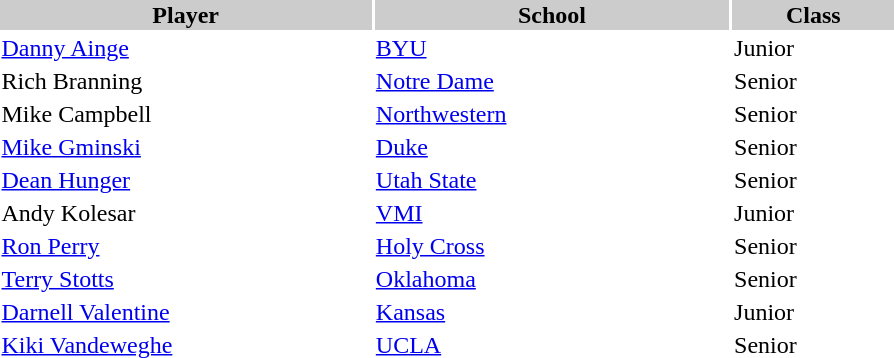<table style="width:600px" "border:'1' 'solid' 'gray' ">
<tr>
<th style="background:#ccc; width:23%;">Player</th>
<th style="background:#ccc; width:22%;">School</th>
<th style="background:#ccc; width:10%;">Class</th>
</tr>
<tr>
<td><a href='#'>Danny Ainge</a></td>
<td><a href='#'>BYU</a></td>
<td>Junior</td>
</tr>
<tr>
<td>Rich Branning</td>
<td><a href='#'>Notre Dame</a></td>
<td>Senior</td>
</tr>
<tr>
<td>Mike Campbell</td>
<td><a href='#'>Northwestern</a></td>
<td>Senior</td>
</tr>
<tr>
<td><a href='#'>Mike Gminski</a></td>
<td><a href='#'>Duke</a></td>
<td>Senior</td>
</tr>
<tr>
<td><a href='#'>Dean Hunger</a></td>
<td><a href='#'>Utah State</a></td>
<td>Senior</td>
</tr>
<tr>
<td>Andy Kolesar</td>
<td><a href='#'>VMI</a></td>
<td>Junior</td>
</tr>
<tr>
<td><a href='#'>Ron Perry</a></td>
<td><a href='#'>Holy Cross</a></td>
<td>Senior</td>
</tr>
<tr>
<td><a href='#'>Terry Stotts</a></td>
<td><a href='#'>Oklahoma</a></td>
<td>Senior</td>
</tr>
<tr>
<td><a href='#'>Darnell Valentine</a></td>
<td><a href='#'>Kansas</a></td>
<td>Junior</td>
</tr>
<tr>
<td><a href='#'>Kiki Vandeweghe</a></td>
<td><a href='#'>UCLA</a></td>
<td>Senior</td>
</tr>
</table>
